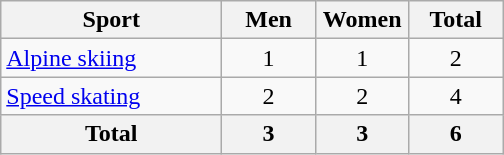<table class="wikitable sortable" style=text-align:center>
<tr>
<th width=140>Sport</th>
<th width=55>Men</th>
<th width=55>Women</th>
<th width=55>Total</th>
</tr>
<tr>
<td align=left><a href='#'>Alpine skiing</a></td>
<td>1</td>
<td>1</td>
<td>2</td>
</tr>
<tr>
<td align=left><a href='#'>Speed skating</a></td>
<td>2</td>
<td>2</td>
<td>4</td>
</tr>
<tr>
<th>Total</th>
<th>3</th>
<th>3</th>
<th>6</th>
</tr>
</table>
